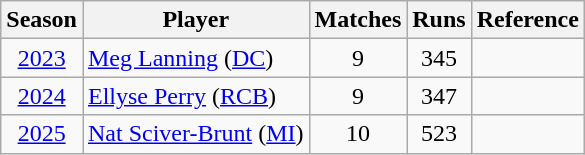<table class="wikitable" style="text-align:center">
<tr>
<th>Season</th>
<th>Player</th>
<th>Matches</th>
<th>Runs</th>
<th>Reference</th>
</tr>
<tr>
<td><a href='#'>2023</a></td>
<td align="left"><a href='#'>Meg Lanning</a>  <span>(<a href='#'>DC</a>)</span></td>
<td>9</td>
<td>345</td>
<td></td>
</tr>
<tr>
<td><a href='#'>2024</a></td>
<td align="left"><a href='#'>Ellyse Perry</a>  <span>(<a href='#'>RCB</a>)</span></td>
<td>9</td>
<td>347</td>
<td></td>
</tr>
<tr>
<td><a href='#'>2025</a></td>
<td align="left"><a href='#'>Nat Sciver-Brunt</a> <span>(<a href='#'>MI</a>)</span></td>
<td>10</td>
<td>523</td>
<td></td>
</tr>
</table>
